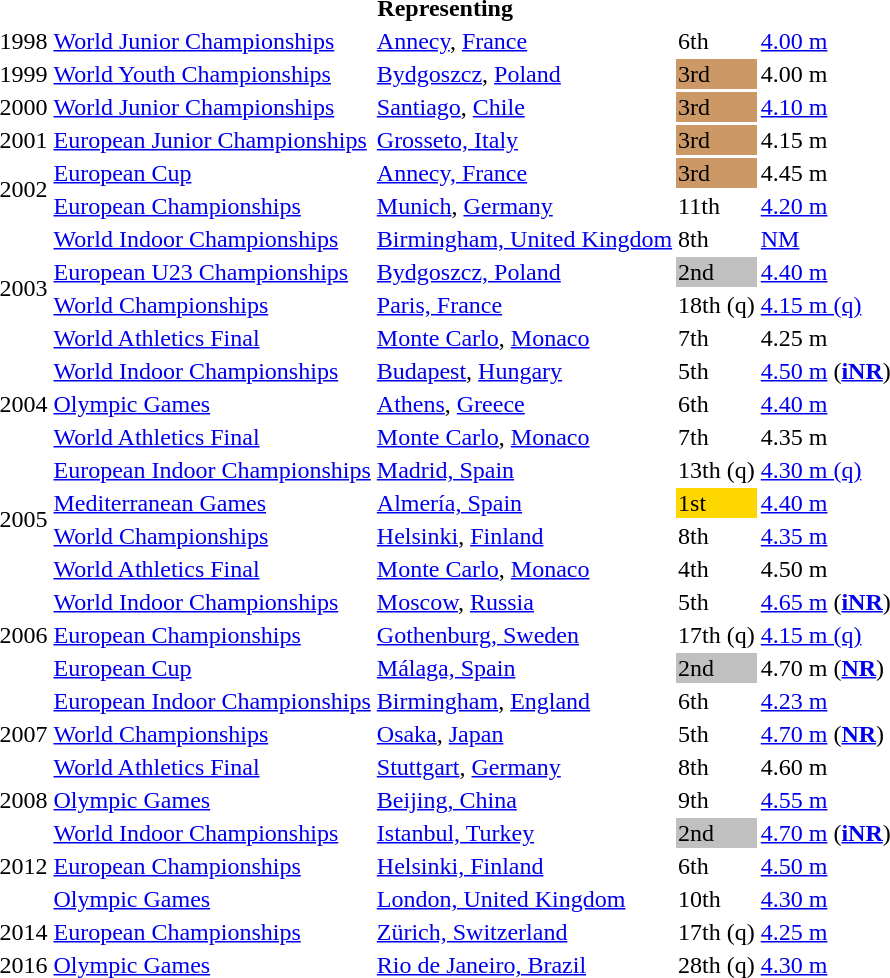<table>
<tr>
<th colspan="5">Representing </th>
</tr>
<tr>
<td>1998</td>
<td><a href='#'>World Junior Championships</a></td>
<td><a href='#'>Annecy</a>, <a href='#'>France</a></td>
<td>6th</td>
<td><a href='#'>4.00 m</a></td>
</tr>
<tr>
<td>1999</td>
<td><a href='#'>World Youth Championships</a></td>
<td><a href='#'>Bydgoszcz</a>, <a href='#'>Poland</a></td>
<td bgcolor="cc9966">3rd</td>
<td>4.00 m</td>
</tr>
<tr>
<td>2000</td>
<td><a href='#'>World Junior Championships</a></td>
<td><a href='#'>Santiago</a>, <a href='#'>Chile</a></td>
<td bgcolor="cc9966">3rd</td>
<td><a href='#'>4.10 m</a></td>
</tr>
<tr>
<td>2001</td>
<td><a href='#'>European Junior Championships</a></td>
<td><a href='#'>Grosseto, Italy</a></td>
<td bgcolor=cc9966>3rd</td>
<td>4.15 m</td>
</tr>
<tr>
<td rowspan=2>2002</td>
<td><a href='#'>European Cup</a></td>
<td><a href='#'>Annecy, France</a></td>
<td bgcolor="cc9966">3rd</td>
<td>4.45 m</td>
</tr>
<tr>
<td><a href='#'>European Championships</a></td>
<td><a href='#'>Munich</a>, <a href='#'>Germany</a></td>
<td>11th</td>
<td><a href='#'>4.20 m</a></td>
</tr>
<tr>
<td rowspan=4>2003</td>
<td><a href='#'>World Indoor Championships</a></td>
<td><a href='#'>Birmingham, United Kingdom</a></td>
<td>8th</td>
<td><a href='#'>NM</a></td>
</tr>
<tr>
<td><a href='#'>European U23 Championships</a></td>
<td><a href='#'>Bydgoszcz, Poland</a></td>
<td bgcolor=silver>2nd</td>
<td><a href='#'>4.40 m</a></td>
</tr>
<tr>
<td><a href='#'>World Championships</a></td>
<td><a href='#'>Paris, France</a></td>
<td>18th (q)</td>
<td><a href='#'>4.15 m (q)</a></td>
</tr>
<tr>
<td><a href='#'>World Athletics Final</a></td>
<td><a href='#'>Monte Carlo</a>, <a href='#'>Monaco</a></td>
<td>7th</td>
<td>4.25 m</td>
</tr>
<tr>
<td rowspan=3>2004</td>
<td><a href='#'>World Indoor Championships</a></td>
<td><a href='#'>Budapest</a>, <a href='#'>Hungary</a></td>
<td>5th</td>
<td><a href='#'>4.50 m</a> (<strong><a href='#'>iNR</a></strong>)</td>
</tr>
<tr>
<td><a href='#'>Olympic Games</a></td>
<td><a href='#'>Athens</a>, <a href='#'>Greece</a></td>
<td>6th</td>
<td><a href='#'>4.40 m</a></td>
</tr>
<tr>
<td><a href='#'>World Athletics Final</a></td>
<td><a href='#'>Monte Carlo</a>, <a href='#'>Monaco</a></td>
<td>7th</td>
<td>4.35 m</td>
</tr>
<tr>
<td rowspan=4>2005</td>
<td><a href='#'>European Indoor Championships</a></td>
<td><a href='#'>Madrid, Spain</a></td>
<td>13th (q)</td>
<td><a href='#'>4.30 m (q)</a></td>
</tr>
<tr>
<td><a href='#'>Mediterranean Games</a></td>
<td><a href='#'>Almería, Spain</a></td>
<td bgcolor="gold">1st</td>
<td><a href='#'>4.40 m</a></td>
</tr>
<tr>
<td><a href='#'>World Championships</a></td>
<td><a href='#'>Helsinki</a>, <a href='#'>Finland</a></td>
<td>8th</td>
<td><a href='#'>4.35 m</a></td>
</tr>
<tr>
<td><a href='#'>World Athletics Final</a></td>
<td><a href='#'>Monte Carlo</a>, <a href='#'>Monaco</a></td>
<td>4th</td>
<td>4.50 m</td>
</tr>
<tr>
<td rowspan=3>2006</td>
<td><a href='#'>World Indoor Championships</a></td>
<td><a href='#'>Moscow</a>, <a href='#'>Russia</a></td>
<td>5th</td>
<td><a href='#'>4.65 m</a> (<strong><a href='#'>iNR</a></strong>)</td>
</tr>
<tr>
<td><a href='#'>European Championships</a></td>
<td><a href='#'>Gothenburg, Sweden</a></td>
<td>17th (q)</td>
<td><a href='#'>4.15 m (q)</a></td>
</tr>
<tr>
<td><a href='#'>European Cup</a></td>
<td><a href='#'>Málaga, Spain</a></td>
<td bgcolor="silver">2nd</td>
<td>4.70 m (<strong><a href='#'>NR</a></strong>)</td>
</tr>
<tr>
<td rowspan=3>2007</td>
<td><a href='#'>European Indoor Championships</a></td>
<td><a href='#'>Birmingham</a>, <a href='#'>England</a></td>
<td>6th</td>
<td><a href='#'>4.23 m</a></td>
</tr>
<tr>
<td><a href='#'>World Championships</a></td>
<td><a href='#'>Osaka</a>, <a href='#'>Japan</a></td>
<td>5th</td>
<td><a href='#'>4.70 m</a> (<strong><a href='#'>NR</a></strong>)</td>
</tr>
<tr>
<td><a href='#'>World Athletics Final</a></td>
<td><a href='#'>Stuttgart</a>, <a href='#'>Germany</a></td>
<td>8th</td>
<td>4.60 m</td>
</tr>
<tr>
<td>2008</td>
<td><a href='#'>Olympic Games</a></td>
<td><a href='#'>Beijing, China</a></td>
<td>9th</td>
<td><a href='#'>4.55 m</a></td>
</tr>
<tr>
<td rowspan=3>2012</td>
<td><a href='#'>World Indoor Championships</a></td>
<td><a href='#'>Istanbul, Turkey</a></td>
<td bgcolor=silver>2nd</td>
<td><a href='#'>4.70 m</a> (<strong><a href='#'>iNR</a></strong>)</td>
</tr>
<tr>
<td><a href='#'>European Championships</a></td>
<td><a href='#'>Helsinki, Finland</a></td>
<td>6th</td>
<td><a href='#'>4.50 m</a></td>
</tr>
<tr>
<td><a href='#'>Olympic Games</a></td>
<td><a href='#'>London, United Kingdom</a></td>
<td>10th</td>
<td><a href='#'>4.30 m</a></td>
</tr>
<tr>
<td>2014</td>
<td><a href='#'>European Championships</a></td>
<td><a href='#'>Zürich, Switzerland</a></td>
<td>17th (q)</td>
<td><a href='#'>4.25 m</a></td>
</tr>
<tr>
<td>2016</td>
<td><a href='#'>Olympic Games</a></td>
<td><a href='#'>Rio de Janeiro, Brazil</a></td>
<td>28th (q)</td>
<td><a href='#'>4.30 m</a></td>
</tr>
</table>
